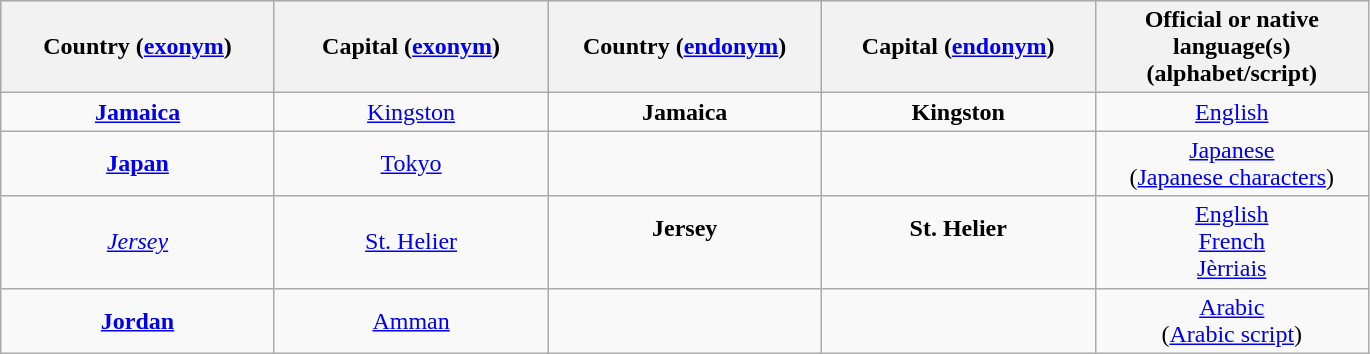<table style="text-align:center;" class="wikitable">
<tr style="background:#ccc;">
<th style="width:175px;">Country (<a href='#'>exonym</a>)</th>
<th style="width:175px;">Capital (<a href='#'>exonym</a>)</th>
<th style="width:175px;">Country (<a href='#'>endonym</a>)</th>
<th style="width:175px;">Capital (<a href='#'>endonym</a>)</th>
<th style="width:175px;">Official or native language(s) (alphabet/script)</th>
</tr>
<tr>
<td> <strong><a href='#'>Jamaica</a></strong></td>
<td><a href='#'>Kingston</a></td>
<td><strong>Jamaica</strong></td>
<td><strong>Kingston</strong></td>
<td><a href='#'>English</a></td>
</tr>
<tr>
<td> <strong><a href='#'>Japan</a></strong></td>
<td><a href='#'>Tokyo</a></td>
<td><strong></strong><br><strong></strong><br></td>
<td><strong></strong><br></td>
<td><a href='#'>Japanese</a><br>(<a href='#'>Japanese characters</a>)</td>
</tr>
<tr>
<td> <em><a href='#'>Jersey</a></em></td>
<td><a href='#'>St. Helier</a></td>
<td><strong>Jersey</strong><br><strong></strong><br><strong></strong></td>
<td><strong>St. Helier</strong><br><strong></strong><br><strong></strong></td>
<td><a href='#'>English</a><br><a href='#'>French</a><br><a href='#'>Jèrriais</a></td>
</tr>
<tr>
<td> <strong><a href='#'>Jordan</a></strong></td>
<td><a href='#'>Amman</a></td>
<td><strong></strong><br></td>
<td><strong></strong><br></td>
<td><a href='#'>Arabic</a><br>(<a href='#'>Arabic script</a>)</td>
</tr>
</table>
